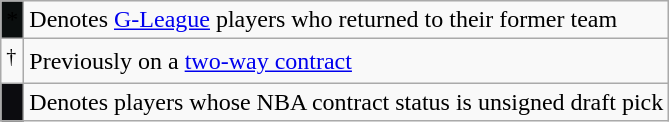<table class="wikitable">
<tr>
<td bgcolor=aee>*</td>
<td>Denotes <a href='#'>G-League</a> players who returned to their former team</td>
</tr>
<tr>
<td><sup>†</sup></td>
<td>Previously on a <a href='#'>two-way contract</a></td>
</tr>
<tr>
<td bgcolor=ccf></td>
<td>Denotes players whose NBA contract status is unsigned draft pick</td>
</tr>
</table>
